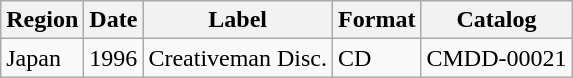<table class="wikitable">
<tr>
<th>Region</th>
<th>Date</th>
<th>Label</th>
<th>Format</th>
<th>Catalog</th>
</tr>
<tr>
<td>Japan</td>
<td>1996</td>
<td>Creativeman Disc.</td>
<td>CD</td>
<td>CMDD-00021</td>
</tr>
</table>
